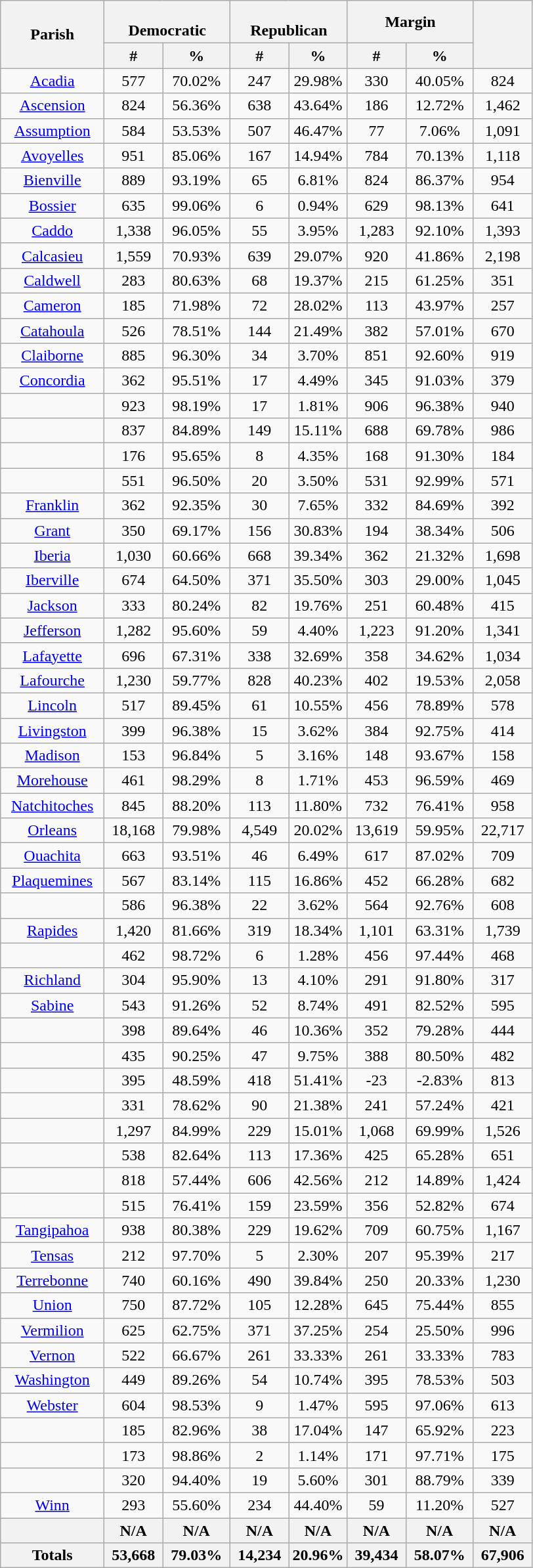<table class="wikitable sortable mw-collapsible mw-collapsed">
<tr>
<th rowspan="2">Parish</th>
<th colspan="2"><br>Democratic</th>
<th colspan="2"><br>Republican</th>
<th colspan="2">Margin</th>
<th rowspan="2"></th>
</tr>
<tr>
<th data-sort-type="number">#</th>
<th data-sort-type="number">%</th>
<th data-sort-type="number" width="11%">#</th>
<th data-sort-type="number" width="11%">%</th>
<th data-sort-type="number">#</th>
<th data-sort-type="number">%</th>
</tr>
<tr style="text-align:center">
<td><a href='#'>Acadia</a></td>
<td>577</td>
<td>70.02%</td>
<td>247</td>
<td>29.98%</td>
<td>330</td>
<td>40.05%</td>
<td>824</td>
</tr>
<tr style="text-align:center">
<td><a href='#'>Ascension</a></td>
<td>824</td>
<td>56.36%</td>
<td>638</td>
<td>43.64%</td>
<td>186</td>
<td>12.72%</td>
<td>1,462</td>
</tr>
<tr style="text-align:center">
<td><a href='#'>Assumption</a></td>
<td>584</td>
<td>53.53%</td>
<td>507</td>
<td>46.47%</td>
<td>77</td>
<td>7.06%</td>
<td>1,091</td>
</tr>
<tr style="text-align:center">
<td><a href='#'>Avoyelles</a></td>
<td>951</td>
<td>85.06%</td>
<td>167</td>
<td>14.94%</td>
<td>784</td>
<td>70.13%</td>
<td>1,118</td>
</tr>
<tr style="text-align:center">
<td><a href='#'>Bienville</a></td>
<td>889</td>
<td>93.19%</td>
<td>65</td>
<td>6.81%</td>
<td>824</td>
<td>86.37%</td>
<td>954</td>
</tr>
<tr style="text-align:center">
<td><a href='#'>Bossier</a></td>
<td>635</td>
<td>99.06%</td>
<td>6</td>
<td>0.94%</td>
<td>629</td>
<td>98.13%</td>
<td>641</td>
</tr>
<tr style="text-align:center">
<td><a href='#'>Caddo</a></td>
<td>1,338</td>
<td>96.05%</td>
<td>55</td>
<td>3.95%</td>
<td>1,283</td>
<td>92.10%</td>
<td>1,393</td>
</tr>
<tr style="text-align:center">
<td><a href='#'>Calcasieu</a></td>
<td>1,559</td>
<td>70.93%</td>
<td>639</td>
<td>29.07%</td>
<td>920</td>
<td>41.86%</td>
<td>2,198</td>
</tr>
<tr style="text-align:center">
<td><a href='#'>Caldwell</a></td>
<td>283</td>
<td>80.63%</td>
<td>68</td>
<td>19.37%</td>
<td>215</td>
<td>61.25%</td>
<td>351</td>
</tr>
<tr style="text-align:center">
<td><a href='#'>Cameron</a></td>
<td>185</td>
<td>71.98%</td>
<td>72</td>
<td>28.02%</td>
<td>113</td>
<td>43.97%</td>
<td>257</td>
</tr>
<tr style="text-align:center">
<td><a href='#'>Catahoula</a></td>
<td>526</td>
<td>78.51%</td>
<td>144</td>
<td>21.49%</td>
<td>382</td>
<td>57.01%</td>
<td>670</td>
</tr>
<tr style="text-align:center">
<td><a href='#'>Claiborne</a></td>
<td>885</td>
<td>96.30%</td>
<td>34</td>
<td>3.70%</td>
<td>851</td>
<td>92.60%</td>
<td>919</td>
</tr>
<tr style="text-align:center">
<td><a href='#'>Concordia</a></td>
<td>362</td>
<td>95.51%</td>
<td>17</td>
<td>4.49%</td>
<td>345</td>
<td>91.03%</td>
<td>379</td>
</tr>
<tr style="text-align:center">
<td></td>
<td>923</td>
<td>98.19%</td>
<td>17</td>
<td>1.81%</td>
<td>906</td>
<td>96.38%</td>
<td>940</td>
</tr>
<tr style="text-align:center">
<td></td>
<td>837</td>
<td>84.89%</td>
<td>149</td>
<td>15.11%</td>
<td>688</td>
<td>69.78%</td>
<td>986</td>
</tr>
<tr style="text-align:center">
<td></td>
<td>176</td>
<td>95.65%</td>
<td>8</td>
<td>4.35%</td>
<td>168</td>
<td>91.30%</td>
<td>184</td>
</tr>
<tr style="text-align:center">
<td></td>
<td>551</td>
<td>96.50%</td>
<td>20</td>
<td>3.50%</td>
<td>531</td>
<td>92.99%</td>
<td>571</td>
</tr>
<tr style="text-align:center">
<td><a href='#'>Franklin</a></td>
<td>362</td>
<td>92.35%</td>
<td>30</td>
<td>7.65%</td>
<td>332</td>
<td>84.69%</td>
<td>392</td>
</tr>
<tr style="text-align:center">
<td><a href='#'>Grant</a></td>
<td>350</td>
<td>69.17%</td>
<td>156</td>
<td>30.83%</td>
<td>194</td>
<td>38.34%</td>
<td>506</td>
</tr>
<tr style="text-align:center">
<td><a href='#'>Iberia</a></td>
<td>1,030</td>
<td>60.66%</td>
<td>668</td>
<td>39.34%</td>
<td>362</td>
<td>21.32%</td>
<td>1,698</td>
</tr>
<tr style="text-align:center">
<td><a href='#'>Iberville</a></td>
<td>674</td>
<td>64.50%</td>
<td>371</td>
<td>35.50%</td>
<td>303</td>
<td>29.00%</td>
<td>1,045</td>
</tr>
<tr style="text-align:center">
<td><a href='#'>Jackson</a></td>
<td>333</td>
<td>80.24%</td>
<td>82</td>
<td>19.76%</td>
<td>251</td>
<td>60.48%</td>
<td>415</td>
</tr>
<tr style="text-align:center">
<td><a href='#'>Jefferson</a></td>
<td>1,282</td>
<td>95.60%</td>
<td>59</td>
<td>4.40%</td>
<td>1,223</td>
<td>91.20%</td>
<td>1,341</td>
</tr>
<tr style="text-align:center">
<td><a href='#'>Lafayette</a></td>
<td>696</td>
<td>67.31%</td>
<td>338</td>
<td>32.69%</td>
<td>358</td>
<td>34.62%</td>
<td>1,034</td>
</tr>
<tr style="text-align:center">
<td><a href='#'>Lafourche</a></td>
<td>1,230</td>
<td>59.77%</td>
<td>828</td>
<td>40.23%</td>
<td>402</td>
<td>19.53%</td>
<td>2,058</td>
</tr>
<tr style="text-align:center">
<td><a href='#'>Lincoln</a></td>
<td>517</td>
<td>89.45%</td>
<td>61</td>
<td>10.55%</td>
<td>456</td>
<td>78.89%</td>
<td>578</td>
</tr>
<tr style="text-align:center">
<td><a href='#'>Livingston</a></td>
<td>399</td>
<td>96.38%</td>
<td>15</td>
<td>3.62%</td>
<td>384</td>
<td>92.75%</td>
<td>414</td>
</tr>
<tr style="text-align:center">
<td><a href='#'>Madison</a></td>
<td>153</td>
<td>96.84%</td>
<td>5</td>
<td>3.16%</td>
<td>148</td>
<td>93.67%</td>
<td>158</td>
</tr>
<tr style="text-align:center">
<td><a href='#'>Morehouse</a></td>
<td>461</td>
<td>98.29%</td>
<td>8</td>
<td>1.71%</td>
<td>453</td>
<td>96.59%</td>
<td>469</td>
</tr>
<tr style="text-align:center">
<td><a href='#'>Natchitoches</a></td>
<td>845</td>
<td>88.20%</td>
<td>113</td>
<td>11.80%</td>
<td>732</td>
<td>76.41%</td>
<td>958</td>
</tr>
<tr style="text-align:center">
<td><a href='#'>Orleans</a></td>
<td>18,168</td>
<td>79.98%</td>
<td>4,549</td>
<td>20.02%</td>
<td>13,619</td>
<td>59.95%</td>
<td>22,717</td>
</tr>
<tr style="text-align:center">
<td><a href='#'>Ouachita</a></td>
<td>663</td>
<td>93.51%</td>
<td>46</td>
<td>6.49%</td>
<td>617</td>
<td>87.02%</td>
<td>709</td>
</tr>
<tr style="text-align:center">
<td><a href='#'>Plaquemines</a></td>
<td>567</td>
<td>83.14%</td>
<td>115</td>
<td>16.86%</td>
<td>452</td>
<td>66.28%</td>
<td>682</td>
</tr>
<tr style="text-align:center">
<td></td>
<td>586</td>
<td>96.38%</td>
<td>22</td>
<td>3.62%</td>
<td>564</td>
<td>92.76%</td>
<td>608</td>
</tr>
<tr style="text-align:center">
<td><a href='#'>Rapides</a></td>
<td>1,420</td>
<td>81.66%</td>
<td>319</td>
<td>18.34%</td>
<td>1,101</td>
<td>63.31%</td>
<td>1,739</td>
</tr>
<tr style="text-align:center">
<td></td>
<td>462</td>
<td>98.72%</td>
<td>6</td>
<td>1.28%</td>
<td>456</td>
<td>97.44%</td>
<td>468</td>
</tr>
<tr style="text-align:center">
<td><a href='#'>Richland</a></td>
<td>304</td>
<td>95.90%</td>
<td>13</td>
<td>4.10%</td>
<td>291</td>
<td>91.80%</td>
<td>317</td>
</tr>
<tr style="text-align:center">
<td><a href='#'>Sabine</a></td>
<td>543</td>
<td>91.26%</td>
<td>52</td>
<td>8.74%</td>
<td>491</td>
<td>82.52%</td>
<td>595</td>
</tr>
<tr style="text-align:center">
<td></td>
<td>398</td>
<td>89.64%</td>
<td>46</td>
<td>10.36%</td>
<td>352</td>
<td>79.28%</td>
<td>444</td>
</tr>
<tr style="text-align:center">
<td></td>
<td>435</td>
<td>90.25%</td>
<td>47</td>
<td>9.75%</td>
<td>388</td>
<td>80.50%</td>
<td>482</td>
</tr>
<tr style="text-align:center">
<td></td>
<td>395</td>
<td>48.59%</td>
<td>418</td>
<td>51.41%</td>
<td>-23</td>
<td>-2.83%</td>
<td>813</td>
</tr>
<tr style="text-align:center">
<td></td>
<td>331</td>
<td>78.62%</td>
<td>90</td>
<td>21.38%</td>
<td>241</td>
<td>57.24%</td>
<td>421</td>
</tr>
<tr style="text-align:center">
<td></td>
<td>1,297</td>
<td>84.99%</td>
<td>229</td>
<td>15.01%</td>
<td>1,068</td>
<td>69.99%</td>
<td>1,526</td>
</tr>
<tr style="text-align:center">
<td></td>
<td>538</td>
<td>82.64%</td>
<td>113</td>
<td>17.36%</td>
<td>425</td>
<td>65.28%</td>
<td>651</td>
</tr>
<tr style="text-align:center">
<td></td>
<td>818</td>
<td>57.44%</td>
<td>606</td>
<td>42.56%</td>
<td>212</td>
<td>14.89%</td>
<td>1,424</td>
</tr>
<tr style="text-align:center">
<td></td>
<td>515</td>
<td>76.41%</td>
<td>159</td>
<td>23.59%</td>
<td>356</td>
<td>52.82%</td>
<td>674</td>
</tr>
<tr style="text-align:center">
<td><a href='#'>Tangipahoa</a></td>
<td>938</td>
<td>80.38%</td>
<td>229</td>
<td>19.62%</td>
<td>709</td>
<td>60.75%</td>
<td>1,167</td>
</tr>
<tr style="text-align:center">
<td><a href='#'>Tensas</a></td>
<td>212</td>
<td>97.70%</td>
<td>5</td>
<td>2.30%</td>
<td>207</td>
<td>95.39%</td>
<td>217</td>
</tr>
<tr style="text-align:center">
<td><a href='#'>Terrebonne</a></td>
<td>740</td>
<td>60.16%</td>
<td>490</td>
<td>39.84%</td>
<td>250</td>
<td>20.33%</td>
<td>1,230</td>
</tr>
<tr style="text-align:center">
<td><a href='#'>Union</a></td>
<td>750</td>
<td>87.72%</td>
<td>105</td>
<td>12.28%</td>
<td>645</td>
<td>75.44%</td>
<td>855</td>
</tr>
<tr style="text-align:center">
<td><a href='#'>Vermilion</a></td>
<td>625</td>
<td>62.75%</td>
<td>371</td>
<td>37.25%</td>
<td>254</td>
<td>25.50%</td>
<td>996</td>
</tr>
<tr style="text-align:center">
<td><a href='#'>Vernon</a></td>
<td>522</td>
<td>66.67%</td>
<td>261</td>
<td>33.33%</td>
<td>261</td>
<td>33.33%</td>
<td>783</td>
</tr>
<tr style="text-align:center">
<td><a href='#'>Washington</a></td>
<td>449</td>
<td>89.26%</td>
<td>54</td>
<td>10.74%</td>
<td>395</td>
<td>78.53%</td>
<td>503</td>
</tr>
<tr style="text-align:center">
<td><a href='#'>Webster</a></td>
<td>604</td>
<td>98.53%</td>
<td>9</td>
<td>1.47%</td>
<td>595</td>
<td>97.06%</td>
<td>613</td>
</tr>
<tr style="text-align:center">
<td></td>
<td>185</td>
<td>82.96%</td>
<td>38</td>
<td>17.04%</td>
<td>147</td>
<td>65.92%</td>
<td>223</td>
</tr>
<tr style="text-align:center">
<td></td>
<td>173</td>
<td>98.86%</td>
<td>2</td>
<td>1.14%</td>
<td>171</td>
<td>97.71%</td>
<td>175</td>
</tr>
<tr style="text-align:center">
<td></td>
<td>320</td>
<td>94.40%</td>
<td>19</td>
<td>5.60%</td>
<td>301</td>
<td>88.79%</td>
<td>339</td>
</tr>
<tr style="text-align:center">
<td><a href='#'>Winn</a></td>
<td>293</td>
<td>55.60%</td>
<td>234</td>
<td>44.40%</td>
<td>59</td>
<td>11.20%</td>
<td>527</td>
</tr>
<tr style="text-align:center">
<th></th>
<th>N/A</th>
<th>N/A</th>
<th>N/A</th>
<th>N/A</th>
<th>N/A</th>
<th>N/A</th>
<th>N/A</th>
</tr>
<tr style="text-align:center">
<th>Totals</th>
<th>53,668</th>
<th>79.03%</th>
<th>14,234</th>
<th>20.96%</th>
<th>39,434</th>
<th>58.07%</th>
<th>67,906</th>
</tr>
</table>
